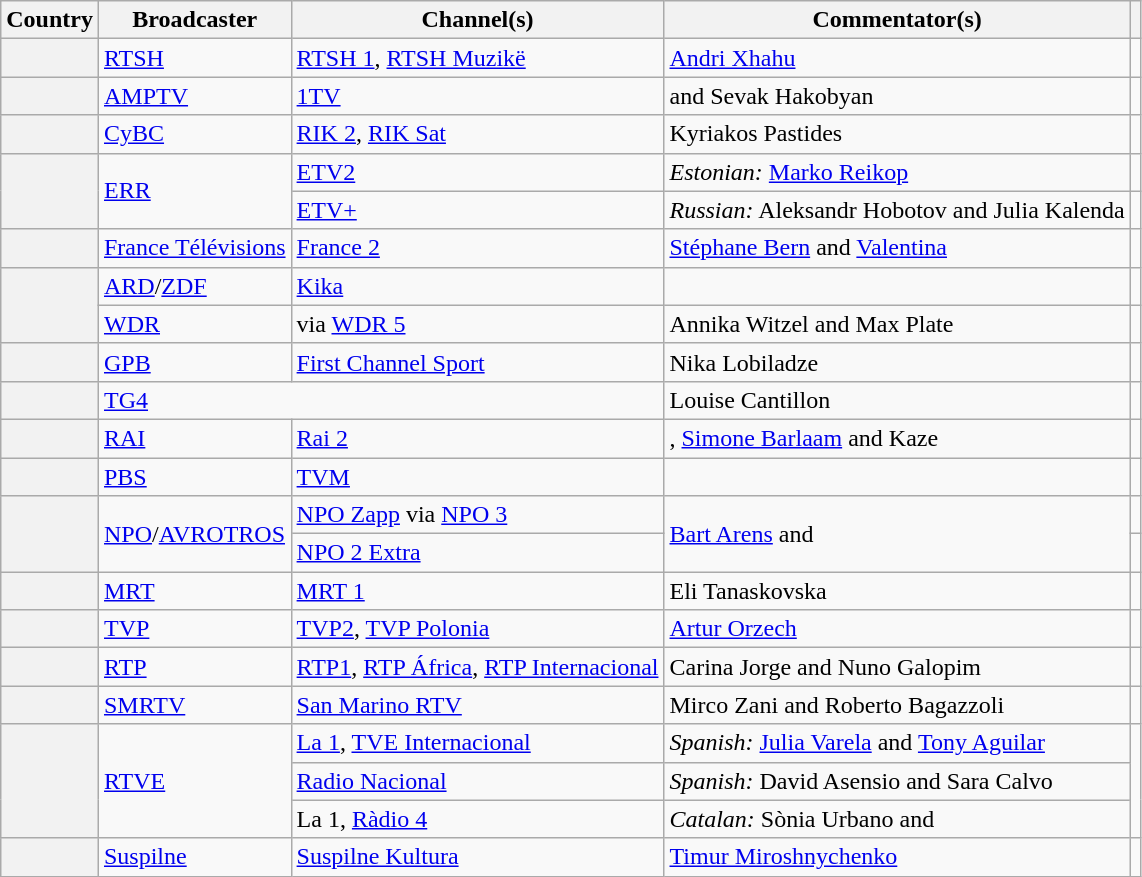<table class="wikitable plainrowheaders">
<tr>
<th scope="col">Country</th>
<th scope="col">Broadcaster</th>
<th scope="col">Channel(s)</th>
<th scope="col">Commentator(s)</th>
<th scope="col"></th>
</tr>
<tr>
<th scope="row" style="text-align:left; font-weight:normal;"></th>
<td><a href='#'>RTSH</a></td>
<td><a href='#'>RTSH 1</a>, <a href='#'>RTSH Muzikë</a></td>
<td><a href='#'>Andri Xhahu</a></td>
<td></td>
</tr>
<tr>
<th scope="row" style="text-align:left; font-weight:normal;"></th>
<td><a href='#'>AMPTV</a></td>
<td><a href='#'>1TV</a></td>
<td> and Sevak Hakobyan</td>
<td></td>
</tr>
<tr>
<th scope="row"></th>
<td><a href='#'>CyBC</a></td>
<td><a href='#'>RIK 2</a>, <a href='#'>RIK Sat</a></td>
<td>Kyriakos Pastides</td>
<td></td>
</tr>
<tr>
<th scope="row"  rowspan="2"></th>
<td rowspan="2"><a href='#'>ERR</a></td>
<td><a href='#'>ETV2</a></td>
<td><em>Estonian:</em> <a href='#'>Marko Reikop</a></td>
<td></td>
</tr>
<tr>
<td><a href='#'>ETV+</a></td>
<td><em>Russian:</em> Aleksandr Hobotov and Julia Kalenda</td>
<td></td>
</tr>
<tr>
<th scope="row"></th>
<td><a href='#'>France Télévisions</a></td>
<td><a href='#'>France 2</a></td>
<td><a href='#'>Stéphane Bern</a> and <a href='#'>Valentina</a></td>
<td></td>
</tr>
<tr>
<th rowspan="2" scope="row"></th>
<td><a href='#'>ARD</a>/<a href='#'>ZDF</a></td>
<td><a href='#'>Kika</a></td>
<td></td>
<td></td>
</tr>
<tr>
<td><a href='#'>WDR</a></td>
<td> via <a href='#'>WDR 5</a></td>
<td>Annika Witzel and Max Plate</td>
<td></td>
</tr>
<tr>
<th scope="row"></th>
<td><a href='#'>GPB</a></td>
<td><a href='#'>First Channel Sport</a></td>
<td>Nika Lobiladze</td>
<td></td>
</tr>
<tr>
<th scope="row"></th>
<td colspan="2"><a href='#'>TG4</a></td>
<td>Louise Cantillon</td>
<td></td>
</tr>
<tr>
<th scope="row"></th>
<td><a href='#'>RAI</a></td>
<td><a href='#'>Rai 2</a></td>
<td>, <a href='#'>Simone Barlaam</a> and Kaze</td>
<td></td>
</tr>
<tr>
<th scope="row"></th>
<td><a href='#'>PBS</a></td>
<td><a href='#'>TVM</a></td>
<td></td>
<td></td>
</tr>
<tr>
<th rowspan="2" scope="row"></th>
<td rowspan="2"><a href='#'>NPO</a>/<a href='#'>AVROTROS</a></td>
<td><a href='#'>NPO Zapp</a> via <a href='#'>NPO 3</a></td>
<td rowspan="2"><a href='#'>Bart Arens</a> and </td>
<td></td>
</tr>
<tr>
<td><a href='#'>NPO 2 Extra</a></td>
<td></td>
</tr>
<tr>
<th scope="row"></th>
<td><a href='#'>MRT</a></td>
<td><a href='#'>MRT 1</a></td>
<td>Eli Tanaskovska</td>
<td></td>
</tr>
<tr>
<th scope="row"></th>
<td><a href='#'>TVP</a></td>
<td><a href='#'>TVP2</a>, <a href='#'>TVP Polonia</a></td>
<td><a href='#'>Artur Orzech</a></td>
<td></td>
</tr>
<tr>
<th scope="row"></th>
<td><a href='#'>RTP</a></td>
<td><a href='#'>RTP1</a>, <a href='#'>RTP África</a>,  <a href='#'>RTP Internacional</a></td>
<td>Carina Jorge and Nuno Galopim</td>
<td></td>
</tr>
<tr>
<th scope="row"></th>
<td><a href='#'>SMRTV</a></td>
<td><a href='#'>San Marino RTV</a></td>
<td>Mirco Zani and Roberto Bagazzoli</td>
<td></td>
</tr>
<tr>
<th rowspan="3" scope="row"></th>
<td rowspan="3"><a href='#'>RTVE</a></td>
<td><a href='#'>La 1</a>, <a href='#'>TVE Internacional</a></td>
<td><em>Spanish:</em> <a href='#'>Julia Varela</a> and <a href='#'>Tony Aguilar</a></td>
<td rowspan="3"></td>
</tr>
<tr>
<td><a href='#'>Radio Nacional</a></td>
<td><em>Spanish:</em> David Asensio and Sara Calvo</td>
</tr>
<tr>
<td>La 1, <a href='#'>Ràdio 4</a></td>
<td><em>Catalan:</em> Sònia Urbano and </td>
</tr>
<tr>
<th scope="row"></th>
<td><a href='#'>Suspilne</a></td>
<td><a href='#'>Suspilne Kultura</a></td>
<td><a href='#'>Timur Miroshnychenko</a></td>
<td></td>
</tr>
</table>
